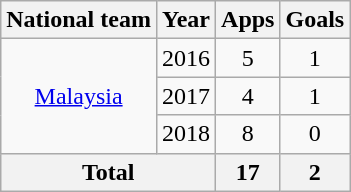<table class=wikitable style="text-align: center;">
<tr>
<th>National team</th>
<th>Year</th>
<th>Apps</th>
<th>Goals</th>
</tr>
<tr>
<td rowspan=3><a href='#'>Malaysia</a></td>
<td>2016</td>
<td>5</td>
<td>1</td>
</tr>
<tr>
<td>2017</td>
<td>4</td>
<td>1</td>
</tr>
<tr>
<td>2018</td>
<td>8</td>
<td>0</td>
</tr>
<tr>
<th colspan=2>Total</th>
<th>17</th>
<th>2</th>
</tr>
</table>
